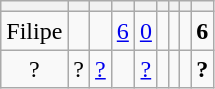<table class="wikitable" style="text-align:center;">
<tr>
<th></th>
<th></th>
<th></th>
<th></th>
<th></th>
<th></th>
<th></th>
<th></th>
<th></th>
</tr>
<tr>
<td>Filipe</td>
<td></td>
<td></td>
<td><a href='#'>6</a></td>
<td><a href='#'>0</a></td>
<td></td>
<td></td>
<td></td>
<td><strong>6</strong></td>
</tr>
<tr>
<td>?</td>
<td>?</td>
<td><a href='#'>?</a></td>
<td></td>
<td><a href='#'>?</a></td>
<td></td>
<td></td>
<td></td>
<td><strong>?</strong></td>
</tr>
</table>
